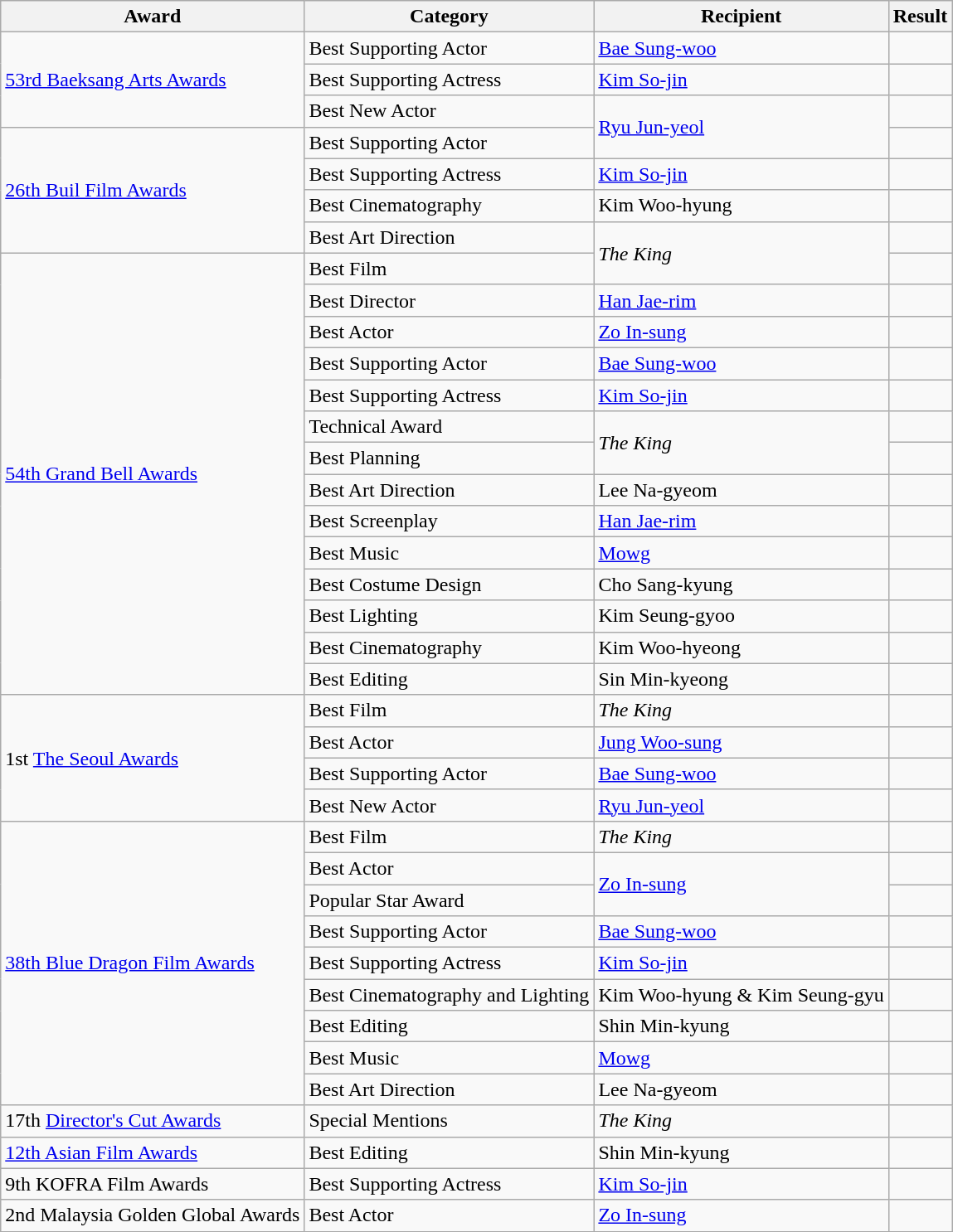<table class="wikitable sortable">
<tr>
<th>Award</th>
<th>Category</th>
<th>Recipient</th>
<th>Result</th>
</tr>
<tr>
<td rowspan="3"><a href='#'>53rd Baeksang Arts Awards</a></td>
<td>Best Supporting Actor</td>
<td><a href='#'>Bae Sung-woo</a></td>
<td></td>
</tr>
<tr>
<td>Best Supporting Actress</td>
<td><a href='#'>Kim So-jin</a></td>
<td></td>
</tr>
<tr>
<td>Best New Actor</td>
<td rowspan="2"><a href='#'>Ryu Jun-yeol</a></td>
<td></td>
</tr>
<tr>
<td rowspan="4"><a href='#'>26th Buil Film Awards</a></td>
<td>Best Supporting Actor</td>
<td></td>
</tr>
<tr>
<td>Best Supporting Actress</td>
<td><a href='#'>Kim So-jin</a></td>
<td></td>
</tr>
<tr>
<td>Best Cinematography</td>
<td>Kim Woo-hyung</td>
<td></td>
</tr>
<tr>
<td>Best Art Direction</td>
<td rowspan="2"><em>The King</em></td>
<td></td>
</tr>
<tr>
<td rowspan="14"><a href='#'>54th Grand Bell Awards</a></td>
<td>Best Film</td>
<td></td>
</tr>
<tr>
<td>Best Director</td>
<td><a href='#'>Han Jae-rim</a></td>
<td></td>
</tr>
<tr>
<td>Best Actor</td>
<td><a href='#'>Zo In-sung</a></td>
<td></td>
</tr>
<tr>
<td>Best Supporting Actor</td>
<td><a href='#'>Bae Sung-woo</a></td>
<td></td>
</tr>
<tr>
<td>Best Supporting Actress</td>
<td><a href='#'>Kim So-jin</a></td>
<td></td>
</tr>
<tr>
<td>Technical Award</td>
<td rowspan="2"><em>The King</em></td>
<td></td>
</tr>
<tr>
<td>Best Planning</td>
<td></td>
</tr>
<tr>
<td>Best Art Direction</td>
<td>Lee Na-gyeom</td>
<td></td>
</tr>
<tr>
<td>Best Screenplay</td>
<td><a href='#'>Han Jae-rim</a></td>
<td></td>
</tr>
<tr>
<td>Best Music</td>
<td><a href='#'>Mowg</a></td>
<td></td>
</tr>
<tr>
<td>Best Costume Design</td>
<td>Cho Sang-kyung</td>
<td></td>
</tr>
<tr>
<td>Best Lighting</td>
<td>Kim Seung-gyoo</td>
<td></td>
</tr>
<tr>
<td>Best Cinematography</td>
<td>Kim Woo-hyeong</td>
<td></td>
</tr>
<tr>
<td>Best Editing</td>
<td>Sin Min-kyeong</td>
<td></td>
</tr>
<tr>
<td rowspan="4">1st <a href='#'>The Seoul Awards</a></td>
<td>Best Film</td>
<td><em>The King</em></td>
<td></td>
</tr>
<tr>
<td>Best Actor</td>
<td><a href='#'>Jung Woo-sung</a></td>
<td></td>
</tr>
<tr>
<td>Best Supporting Actor</td>
<td><a href='#'>Bae Sung-woo</a></td>
<td></td>
</tr>
<tr>
<td>Best New Actor</td>
<td><a href='#'>Ryu Jun-yeol</a></td>
<td></td>
</tr>
<tr>
<td rowspan="9"><a href='#'>38th Blue Dragon Film Awards</a></td>
<td>Best Film</td>
<td><em>The King</em></td>
<td></td>
</tr>
<tr>
<td>Best Actor</td>
<td rowspan="2"><a href='#'>Zo In-sung</a></td>
<td></td>
</tr>
<tr>
<td>Popular Star Award</td>
<td></td>
</tr>
<tr>
<td>Best Supporting Actor</td>
<td><a href='#'>Bae Sung-woo</a></td>
<td></td>
</tr>
<tr>
<td>Best Supporting Actress</td>
<td><a href='#'>Kim So-jin</a></td>
<td></td>
</tr>
<tr>
<td>Best Cinematography and Lighting</td>
<td>Kim Woo-hyung & Kim Seung-gyu</td>
<td></td>
</tr>
<tr>
<td>Best Editing</td>
<td>Shin Min-kyung</td>
<td></td>
</tr>
<tr>
<td>Best Music</td>
<td><a href='#'>Mowg</a></td>
<td></td>
</tr>
<tr>
<td>Best Art Direction</td>
<td>Lee Na-gyeom</td>
<td></td>
</tr>
<tr>
<td>17th <a href='#'>Director's Cut Awards</a></td>
<td>Special Mentions</td>
<td><em>The King</em></td>
<td></td>
</tr>
<tr>
<td><a href='#'>12th Asian Film Awards</a></td>
<td>Best Editing</td>
<td>Shin Min-kyung</td>
<td></td>
</tr>
<tr>
<td>9th KOFRA Film Awards</td>
<td>Best Supporting Actress</td>
<td><a href='#'>Kim So-jin</a></td>
<td></td>
</tr>
<tr>
<td>2nd Malaysia Golden Global Awards</td>
<td>Best Actor</td>
<td><a href='#'>Zo In-sung</a></td>
<td></td>
</tr>
<tr>
</tr>
</table>
